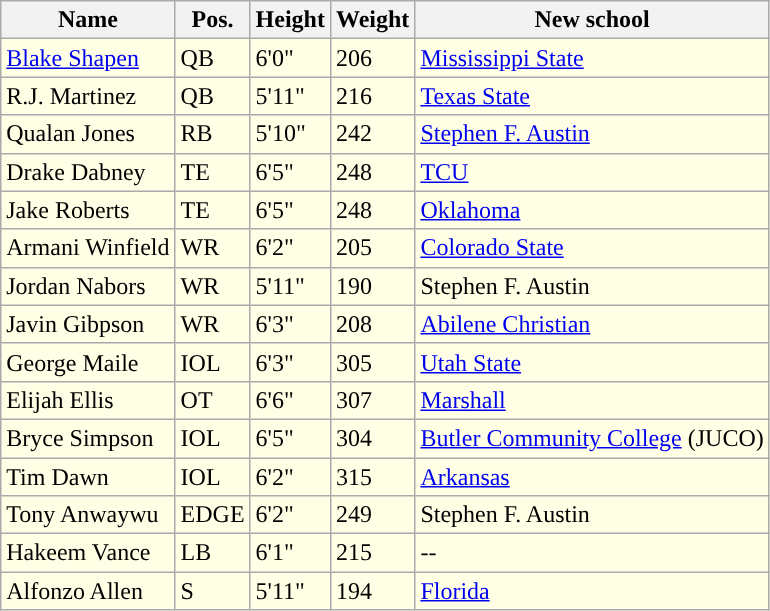<table class="wikitable sortable">
<tr>
<th>Name</th>
<th>Pos.</th>
<th>Height</th>
<th>Weight</th>
<th class="unsortable">New school</th>
</tr>
<tr style="background:#FFFFE6;">
<td><a href='#'>Blake Shapen</a></td>
<td>QB</td>
<td>6'0"</td>
<td>206</td>
<td><a href='#'>Mississippi State</a></td>
</tr>
<tr style="background:#FFFFE6;">
<td>R.J. Martinez</td>
<td>QB</td>
<td>5'11"</td>
<td>216</td>
<td><a href='#'>Texas State</a></td>
</tr>
<tr style="background:#FFFFE6;">
<td>Qualan Jones</td>
<td>RB</td>
<td>5'10"</td>
<td>242</td>
<td><a href='#'>Stephen F. Austin</a></td>
</tr>
<tr style="background:#FFFFE6;">
<td>Drake Dabney</td>
<td>TE</td>
<td>6'5"</td>
<td>248</td>
<td><a href='#'>TCU</a></td>
</tr>
<tr style="background:#FFFFE6;">
<td>Jake Roberts</td>
<td>TE</td>
<td>6'5"</td>
<td>248</td>
<td><a href='#'>Oklahoma</a></td>
</tr>
<tr style="background:#FFFFE6;">
<td>Armani Winfield</td>
<td>WR</td>
<td>6'2"</td>
<td>205</td>
<td><a href='#'>Colorado State</a></td>
</tr>
<tr style="background:#FFFFE6;">
<td>Jordan Nabors</td>
<td>WR</td>
<td>5'11"</td>
<td>190</td>
<td>Stephen F. Austin</td>
</tr>
<tr style="background:#FFFFE6;">
<td>Javin Gibpson</td>
<td>WR</td>
<td>6'3"</td>
<td>208</td>
<td><a href='#'>Abilene Christian</a></td>
</tr>
<tr style="background:#FFFFE6;">
<td>George Maile</td>
<td>IOL</td>
<td>6'3"</td>
<td>305</td>
<td><a href='#'>Utah State</a></td>
</tr>
<tr style="background:#FFFFE6;">
<td>Elijah Ellis</td>
<td>OT</td>
<td>6'6"</td>
<td>307</td>
<td><a href='#'>Marshall</a></td>
</tr>
<tr style="background:#FFFFE6;">
<td>Bryce Simpson</td>
<td>IOL</td>
<td>6'5"</td>
<td>304</td>
<td><a href='#'>Butler Community College</a> (JUCO)</td>
</tr>
<tr style="background:#FFFFE6;">
<td>Tim Dawn</td>
<td>IOL</td>
<td>6'2"</td>
<td>315</td>
<td><a href='#'>Arkansas</a></td>
</tr>
<tr style="background:#FFFFE6;">
<td>Tony Anwaywu</td>
<td>EDGE</td>
<td>6'2"</td>
<td>249</td>
<td>Stephen F. Austin</td>
</tr>
<tr style="background:#FFFFE6;">
<td>Hakeem Vance</td>
<td>LB</td>
<td>6'1"</td>
<td>215</td>
<td>--</td>
</tr>
<tr style="background:#FFFFE6;">
<td>Alfonzo Allen</td>
<td>S</td>
<td>5'11"</td>
<td>194</td>
<td><a href='#'>Florida</a></td>
</tr>
</table>
